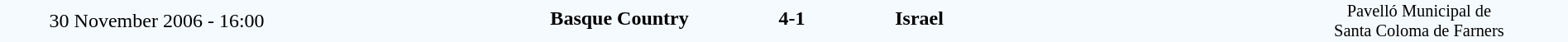<table style="width: 100%; background:#F5FAFF;" cellspacing="0">
<tr>
<td align=center rowspan=3 width=20%>30 November 2006 - 16:00</td>
</tr>
<tr>
<td width=24% align=right><strong>Basque Country</strong> </td>
<td align=center width=13%><strong>4-1</strong></td>
<td width=24%> <strong>Israel</strong></td>
<td style=font-size:85% rowspan=3 valign=top align=center>Pavelló Municipal de <br>Santa Coloma de Farners</td>
</tr>
<tr style=font-size:85%>
<td align=right valign=top></td>
<td></td>
<td></td>
</tr>
</table>
